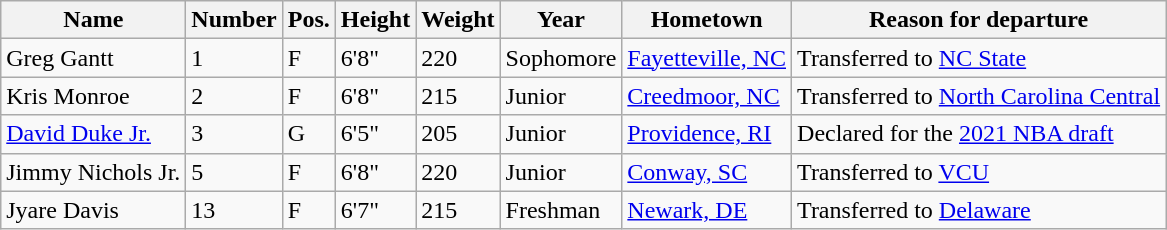<table class="wikitable sortable" border="1">
<tr>
<th>Name</th>
<th>Number</th>
<th>Pos.</th>
<th>Height</th>
<th>Weight</th>
<th>Year</th>
<th>Hometown</th>
<th class="unsortable">Reason for departure</th>
</tr>
<tr>
<td>Greg Gantt</td>
<td>1</td>
<td>F</td>
<td>6'8"</td>
<td>220</td>
<td>Sophomore</td>
<td><a href='#'>Fayetteville, NC</a></td>
<td>Transferred to <a href='#'>NC State</a></td>
</tr>
<tr>
<td>Kris Monroe</td>
<td>2</td>
<td>F</td>
<td>6'8"</td>
<td>215</td>
<td>Junior</td>
<td><a href='#'>Creedmoor, NC</a></td>
<td>Transferred to <a href='#'>North Carolina Central</a></td>
</tr>
<tr>
<td><a href='#'>David Duke Jr.</a></td>
<td>3</td>
<td>G</td>
<td>6'5"</td>
<td>205</td>
<td>Junior</td>
<td><a href='#'>Providence, RI</a></td>
<td>Declared for the <a href='#'>2021 NBA draft</a></td>
</tr>
<tr>
<td>Jimmy Nichols Jr.</td>
<td>5</td>
<td>F</td>
<td>6'8"</td>
<td>220</td>
<td>Junior</td>
<td><a href='#'>Conway, SC</a></td>
<td>Transferred to <a href='#'>VCU</a></td>
</tr>
<tr>
<td>Jyare Davis</td>
<td>13</td>
<td>F</td>
<td>6'7"</td>
<td>215</td>
<td>Freshman</td>
<td><a href='#'>Newark, DE</a></td>
<td>Transferred to <a href='#'>Delaware</a></td>
</tr>
</table>
